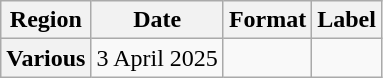<table class="wikitable plainrowheaders">
<tr>
<th scope="col">Region</th>
<th scope="col">Date</th>
<th scope="col">Format</th>
<th scope="col">Label</th>
</tr>
<tr>
<th scope="row">Various</th>
<td>3 April 2025</td>
<td></td>
<td></td>
</tr>
</table>
